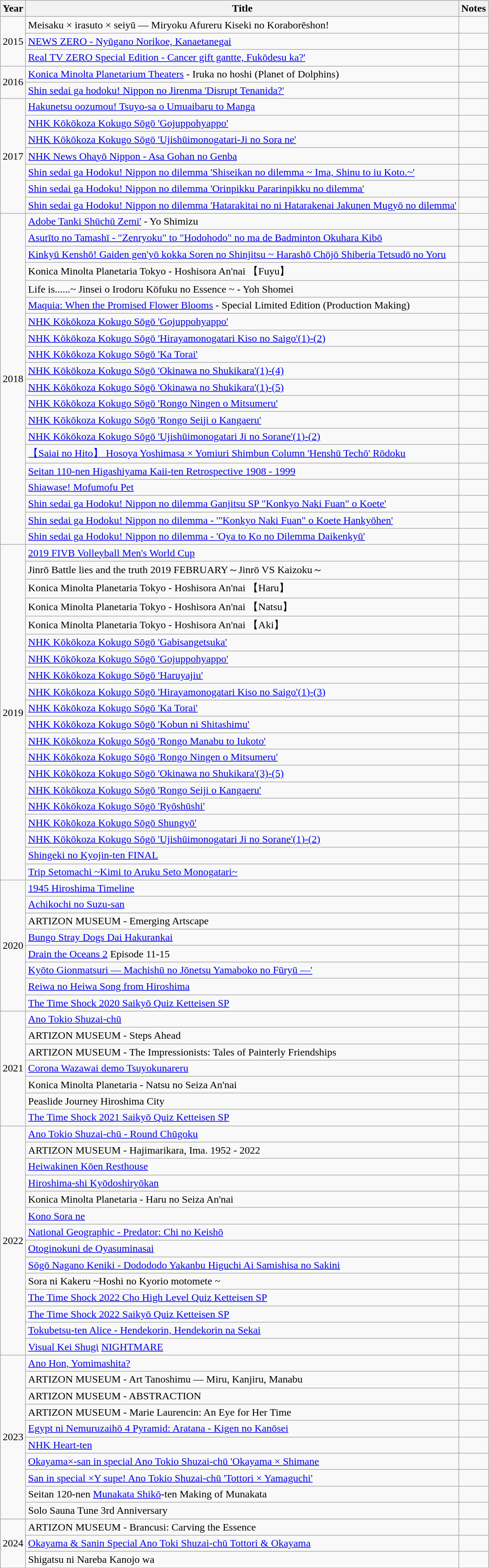<table class="wikitable">
<tr>
<th>Year</th>
<th>Title</th>
<th>Notes</th>
</tr>
<tr>
<td rowspan="3">2015</td>
<td>Meisaku × irasuto × seiyū — Miryoku Afureru Kiseki no Koraborēshon!</td>
<td></td>
</tr>
<tr>
<td><a href='#'>NEWS ZERO - Nyūgano Norikoe, Kanaetanegai</a></td>
<td></td>
</tr>
<tr>
<td><a href='#'>Real TV ZERO Special Edition - Cancer gift gantte, Fukōdesu ka?'</a></td>
<td></td>
</tr>
<tr>
<td rowspan="2">2016</td>
<td><a href='#'>Konica Minolta Planetarium Theaters</a> -  Iruka no hoshi (Planet of Dolphins)</td>
<td></td>
</tr>
<tr>
<td><a href='#'>Shin sedai ga hodoku! Nippon no Jirenma 'Disrupt Tenanida?'</a></td>
<td></td>
</tr>
<tr>
<td rowspan="7">2017</td>
<td><a href='#'>Hakunetsu oozumou! Tsuyo-sa o Umuaibaru to Manga</a></td>
<td></td>
</tr>
<tr>
<td><a href='#'>NHK Kōkōkoza Kokugo Sōgō 'Gojuppohyappo'</a></td>
<td></td>
</tr>
<tr>
<td><a href='#'>NHK Kōkōkoza Kokugo Sōgō 'Ujishūimonogatari-Ji no Sora ne'</a></td>
<td></td>
</tr>
<tr>
<td><a href='#'>NHK News Ohayō Nippon - Asa Gohan no Genba</a></td>
<td></td>
</tr>
<tr>
<td><a href='#'>Shin sedai ga Hodoku! Nippon no dilemma 'Shiseikan no dilemma ~ Ima, Shinu to iu Koto.~'</a></td>
<td></td>
</tr>
<tr>
<td><a href='#'>Shin sedai ga Hodoku! Nippon no dilemma 'Orinpikku Pararinpikku no dilemma'</a></td>
<td></td>
</tr>
<tr>
<td><a href='#'>Shin sedai ga Hodoku! Nippon no dilemma 'Hatarakitai no ni Hatarakenai Jakunen Mugyō no dilemma'</a></td>
<td></td>
</tr>
<tr>
<td rowspan="20">2018</td>
<td><a href='#'>Adobe Tanki Shūchū Zemi'</a> - Yo Shimizu</td>
<td></td>
</tr>
<tr>
<td><a href='#'>Asurīto no Tamashī - "Zenryoku" to "Hodohodo" no ma de Badminton Okuhara Kibō</a></td>
<td></td>
</tr>
<tr>
<td><a href='#'>Kinkyū Kenshō! Gaiden gen'yō kokka Soren no Shinjitsu ~ Harashō Chōjō Shiberia Tetsudō no Yoru</a></td>
<td></td>
</tr>
<tr>
<td>Konica Minolta Planetaria Tokyo -  Hoshisora An'nai 【Fuyu】</td>
<td></td>
</tr>
<tr>
<td>Life is......~ Jinsei o Irodoru Kōfuku no Essence ~ - Yoh Shomei</td>
<td></td>
</tr>
<tr>
<td><a href='#'>Maquia: When the Promised Flower Blooms</a> - Special Limited Edition (Production Making)</td>
<td></td>
</tr>
<tr>
<td><a href='#'>NHK Kōkōkoza Kokugo Sōgō 'Gojuppohyappo'</a></td>
<td></td>
</tr>
<tr>
<td><a href='#'>NHK Kōkōkoza Kokugo Sōgō 'Hirayamonogatari Kiso no Saigo'(1)-(2)</a></td>
<td></td>
</tr>
<tr>
<td><a href='#'>NHK Kōkōkoza Kokugo Sōgō 'Ka Torai'</a></td>
<td></td>
</tr>
<tr>
<td><a href='#'>NHK Kōkōkoza Kokugo Sōgō 'Okinawa no Shukikara'(1)-(4)</a></td>
<td></td>
</tr>
<tr>
<td><a href='#'>NHK Kōkōkoza Kokugo Sōgō 'Okinawa no Shukikara'(1)-(5)</a></td>
<td></td>
</tr>
<tr>
<td><a href='#'>NHK Kōkōkoza Kokugo Sōgō 'Rongo Ningen o Mitsumeru'</a></td>
<td></td>
</tr>
<tr>
<td><a href='#'>NHK Kōkōkoza Kokugo Sōgō 'Rongo Seiji o Kangaeru'</a></td>
<td></td>
</tr>
<tr>
<td><a href='#'>NHK Kōkōkoza Kokugo Sōgō 'Ujishūimonogatari Ji no Sorane'(1)-(2)</a></td>
<td></td>
</tr>
<tr>
<td><a href='#'>【Saiai no Hito】 Hosoya Yoshimasa × Yomiuri Shimbun Column 'Henshū Techō' Rōdoku</a></td>
<td></td>
</tr>
<tr>
<td><a href='#'>Seitan 110-nen Higashiyama Kaii-ten Retrospective 1908 - 1999</a></td>
<td></td>
</tr>
<tr>
<td><a href='#'>Shiawase! Mofumofu Pet</a></td>
<td></td>
</tr>
<tr>
<td><a href='#'>Shin sedai ga Hodoku! Nippon no dilemma Ganjitsu SP "Konkyo Naki Fuan" o Koete'</a></td>
<td></td>
</tr>
<tr>
<td><a href='#'>Shin sedai ga Hodoku! Nippon no dilemma - '"Konkyo Naki Fuan" o Koete Hankyōhen'</a></td>
<td></td>
</tr>
<tr>
<td><a href='#'>Shin sedai ga Hodoku! Nippon no dilemma - 'Oya to Ko no Dilemma Daikenkyū'</a></td>
<td></td>
</tr>
<tr>
<td rowspan="20">2019</td>
<td><a href='#'>2019 FIVB Volleyball Men's World Cup</a></td>
<td></td>
</tr>
<tr>
<td>Jinrō Battle lies and the truth 2019 FEBRUARY～Jinrō VS Kaizoku～</td>
<td></td>
</tr>
<tr>
<td>Konica Minolta Planetaria Tokyo -  Hoshisora An'nai 【Haru】</td>
<td></td>
</tr>
<tr>
<td>Konica Minolta Planetaria Tokyo -  Hoshisora An'nai 【Natsu】</td>
<td></td>
</tr>
<tr>
<td>Konica Minolta Planetaria Tokyo -  Hoshisora An'nai 【Aki】</td>
<td></td>
</tr>
<tr>
<td><a href='#'>NHK Kōkōkoza Kokugo Sōgō 'Gabisangetsuka'</a></td>
<td></td>
</tr>
<tr>
<td><a href='#'>NHK Kōkōkoza Kokugo Sōgō 'Gojuppohyappo'</a></td>
<td></td>
</tr>
<tr>
<td><a href='#'>NHK Kōkōkoza Kokugo Sōgō 'Haruyajiu'</a></td>
<td></td>
</tr>
<tr>
<td><a href='#'>NHK Kōkōkoza Kokugo Sōgō 'Hirayamonogatari Kiso no Saigo'(1)-(3)</a></td>
<td></td>
</tr>
<tr>
<td><a href='#'>NHK Kōkōkoza Kokugo Sōgō 'Ka Torai'</a></td>
<td></td>
</tr>
<tr>
<td><a href='#'>NHK Kōkōkoza Kokugo Sōgō 'Kobun ni Shitashimu'</a></td>
<td></td>
</tr>
<tr>
<td><a href='#'>NHK Kōkōkoza Kokugo Sōgō 'Rongo Manabu to Iukoto'</a></td>
<td></td>
</tr>
<tr>
<td><a href='#'>NHK Kōkōkoza Kokugo Sōgō 'Rongo Ningen o Mitsumeru'</a></td>
<td></td>
</tr>
<tr>
<td><a href='#'>NHK Kōkōkoza Kokugo Sōgō 'Okinawa no Shukikara'(3)-(5)</a></td>
<td></td>
</tr>
<tr>
<td><a href='#'>NHK Kōkōkoza Kokugo Sōgō 'Rongo Seiji o Kangaeru'</a></td>
<td></td>
</tr>
<tr>
<td><a href='#'>NHK Kōkōkoza Kokugo Sōgō 'Ryōshūshi'</a></td>
<td></td>
</tr>
<tr>
<td><a href='#'>NHK Kōkōkoza Kokugo Sōgō Shungyō'</a></td>
<td></td>
</tr>
<tr>
<td><a href='#'>NHK Kōkōkoza Kokugo Sōgō 'Ujishūimonogatari Ji no Sorane'(1)-(2)</a></td>
<td></td>
</tr>
<tr>
<td><a href='#'>Shingeki no Kyojin-ten FINAL</a></td>
<td></td>
</tr>
<tr>
<td><a href='#'>Trip Setomachi ~Kimi to Aruku Seto Monogatari~</a></td>
<td></td>
</tr>
<tr>
<td rowspan="8">2020</td>
<td><a href='#'>1945 Hiroshima Timeline</a></td>
<td></td>
</tr>
<tr>
<td><a href='#'>Achikochi no Suzu-san</a></td>
<td></td>
</tr>
<tr>
<td>ARTIZON MUSEUM - Emerging Artscape</td>
<td></td>
</tr>
<tr>
<td><a href='#'>Bungo Stray Dogs Dai Hakurankai</a></td>
<td></td>
</tr>
<tr>
<td><a href='#'>Drain the Oceans 2</a> Episode 11-15</td>
<td></td>
</tr>
<tr>
<td><a href='#'>Kyōto Gionmatsuri — Machishū no Jōnetsu Yamaboko no Fūryū —'</a></td>
<td></td>
</tr>
<tr>
<td><a href='#'>Reiwa no Heiwa Song from Hiroshima</a></td>
<td></td>
</tr>
<tr>
<td><a href='#'>The Time Shock 2020 Saikyō Quiz Ketteisen SP</a></td>
<td></td>
</tr>
<tr>
<td rowspan="7">2021</td>
<td><a href='#'>Ano Tokio Shuzai-chū</a></td>
<td></td>
</tr>
<tr>
<td>ARTIZON MUSEUM - Steps Ahead</td>
<td></td>
</tr>
<tr>
<td>ARTIZON MUSEUM - The Impressionists: Tales of Painterly Friendships</td>
<td></td>
</tr>
<tr>
<td><a href='#'>Corona Wazawai demo Tsuyokunareru</a></td>
</tr>
<tr>
<td>Konica Minolta Planetaria -  Natsu no Seiza An'nai</td>
<td></td>
</tr>
<tr>
<td>Peaslide Journey Hiroshima City</td>
<td></td>
</tr>
<tr>
<td><a href='#'>The Time Shock 2021 Saikyō Quiz Ketteisen SP</a></td>
<td></td>
</tr>
<tr>
<td rowspan="14">2022</td>
<td><a href='#'>Ano Tokio Shuzai-chū - Round Chūgoku</a></td>
<td></td>
</tr>
<tr>
<td>ARTIZON MUSEUM - Hajimarikara, Ima. 1952 - 2022</td>
<td></td>
</tr>
<tr>
<td><a href='#'>Heiwakinen Kōen Resthouse</a></td>
<td></td>
</tr>
<tr>
<td><a href='#'>Hiroshima-shi Kyōdoshiryōkan</a></td>
<td></td>
</tr>
<tr>
<td>Konica Minolta Planetaria -  Haru no Seiza An'nai</td>
<td></td>
</tr>
<tr>
<td><a href='#'>Kono Sora ne</a></td>
<td></td>
</tr>
<tr>
<td><a href='#'>National Geographic - Predator: Chi no Keishō</a></td>
<td></td>
</tr>
<tr>
<td><a href='#'>Otoginokuni de Oyasuminasai</a></td>
<td></td>
</tr>
<tr>
<td><a href='#'>Sōgō Nagano Keniki - Dodododo Yakanbu Higuchi Ai Samishisa no Sakini</a></td>
<td></td>
</tr>
<tr>
<td>Sora ni Kakeru ~Hoshi no Kyorio motomete ~</td>
<td></td>
</tr>
<tr>
<td><a href='#'>The Time Shock 2022 Cho High Level Quiz Ketteisen SP</a></td>
<td></td>
</tr>
<tr>
<td><a href='#'>The Time Shock 2022 Saikyō Quiz Ketteisen SP</a></td>
<td></td>
</tr>
<tr>
<td><a href='#'>Tokubetsu-ten Alice - Hendekorin, Hendekorin na Sekai</a></td>
<td></td>
</tr>
<tr>
<td><a href='#'>Visual Kei Shugi</a> <a href='#'>NIGHTMARE</a></td>
<td></td>
</tr>
<tr>
<td rowspan="10">2023</td>
<td><a href='#'>Ano Hon, Yomimashita?</a></td>
<td></td>
</tr>
<tr>
<td>ARTIZON MUSEUM -  Art Tanoshimu — Miru, Kanjiru, Manabu</td>
<td></td>
</tr>
<tr>
<td>ARTIZON MUSEUM - ABSTRACTION</td>
<td></td>
</tr>
<tr>
<td>ARTIZON MUSEUM - Marie Laurencin: An Eye for Her Time</td>
<td></td>
</tr>
<tr>
<td><a href='#'>Egypt ni Nemuruzaihō 4 Pyramid: Aratana - Kigen no Kanōsei</a></td>
<td></td>
</tr>
<tr>
<td><a href='#'>NHK Heart-ten</a></td>
<td></td>
</tr>
<tr>
<td><a href='#'>Okayama×-san in special Ano Tokio Shuzai-chū 'Okayama × Shimane</a></td>
<td></td>
</tr>
<tr>
<td><a href='#'>San in special ×Y supe! Ano Tokio Shuzai-chū 'Tottori × Yamaguchi'</a></td>
<td></td>
</tr>
<tr>
<td>Seitan 120-nen <a href='#'>Munakata Shikō</a>-ten Making of Munakata</td>
<td></td>
</tr>
<tr>
<td>Solo Sauna Tune 3rd Anniversary</td>
<td></td>
</tr>
<tr>
<td rowspan="3">2024</td>
<td>ARTIZON MUSEUM - Brancusi: Carving the Essence</td>
<td></td>
</tr>
<tr>
<td><a href='#'>Okayama & Sanin Special Ano Toki Shuzai-chū Tottori & Okayama</a></td>
<td></td>
</tr>
<tr>
<td>Shigatsu ni Nareba Kanojo wa</td>
<td></td>
</tr>
<tr>
</tr>
</table>
